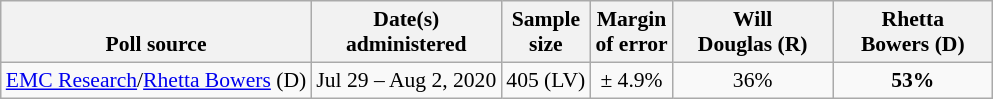<table class="wikitable" style="font-size:90%;text-align:center;">
<tr valign=bottom>
<th>Poll source</th>
<th>Date(s)<br>administered</th>
<th>Sample<br>size</th>
<th>Margin<br>of error</th>
<th style="width:100px;">Will<br>Douglas (R)</th>
<th style="width:100px;">Rhetta<br>Bowers (D)</th>
</tr>
<tr>
<td style="text-align:left;"><a href='#'>EMC Research</a>/<a href='#'>Rhetta Bowers</a> (D)</td>
<td>Jul 29 – Aug 2, 2020</td>
<td>405 (LV)</td>
<td>± 4.9%</td>
<td>36%</td>
<td><strong>53%</strong></td>
</tr>
</table>
